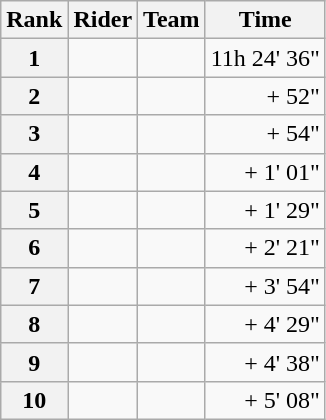<table class="wikitable" margin-bottom:0;">
<tr>
<th scope="col">Rank</th>
<th scope="col">Rider</th>
<th scope="col">Team</th>
<th scope="col">Time</th>
</tr>
<tr>
<th scope="row">1</th>
<td> </td>
<td></td>
<td align="right">11h 24' 36"</td>
</tr>
<tr>
<th scope="row">2</th>
<td></td>
<td></td>
<td align="right">+ 52"</td>
</tr>
<tr>
<th scope="row">3</th>
<td></td>
<td></td>
<td align="right">+ 54"</td>
</tr>
<tr>
<th scope="row">4</th>
<td></td>
<td></td>
<td align="right">+ 1' 01"</td>
</tr>
<tr>
<th scope="row">5</th>
<td></td>
<td></td>
<td align="right">+ 1' 29"</td>
</tr>
<tr>
<th scope="row">6</th>
<td></td>
<td></td>
<td align="right">+ 2' 21"</td>
</tr>
<tr>
<th scope="row">7</th>
<td></td>
<td></td>
<td align="right">+ 3' 54"</td>
</tr>
<tr>
<th scope="row">8</th>
<td></td>
<td></td>
<td align="right">+ 4' 29"</td>
</tr>
<tr>
<th scope="row">9</th>
<td></td>
<td></td>
<td align="right">+ 4' 38"</td>
</tr>
<tr>
<th scope="row">10</th>
<td></td>
<td></td>
<td align="right">+ 5' 08"</td>
</tr>
</table>
